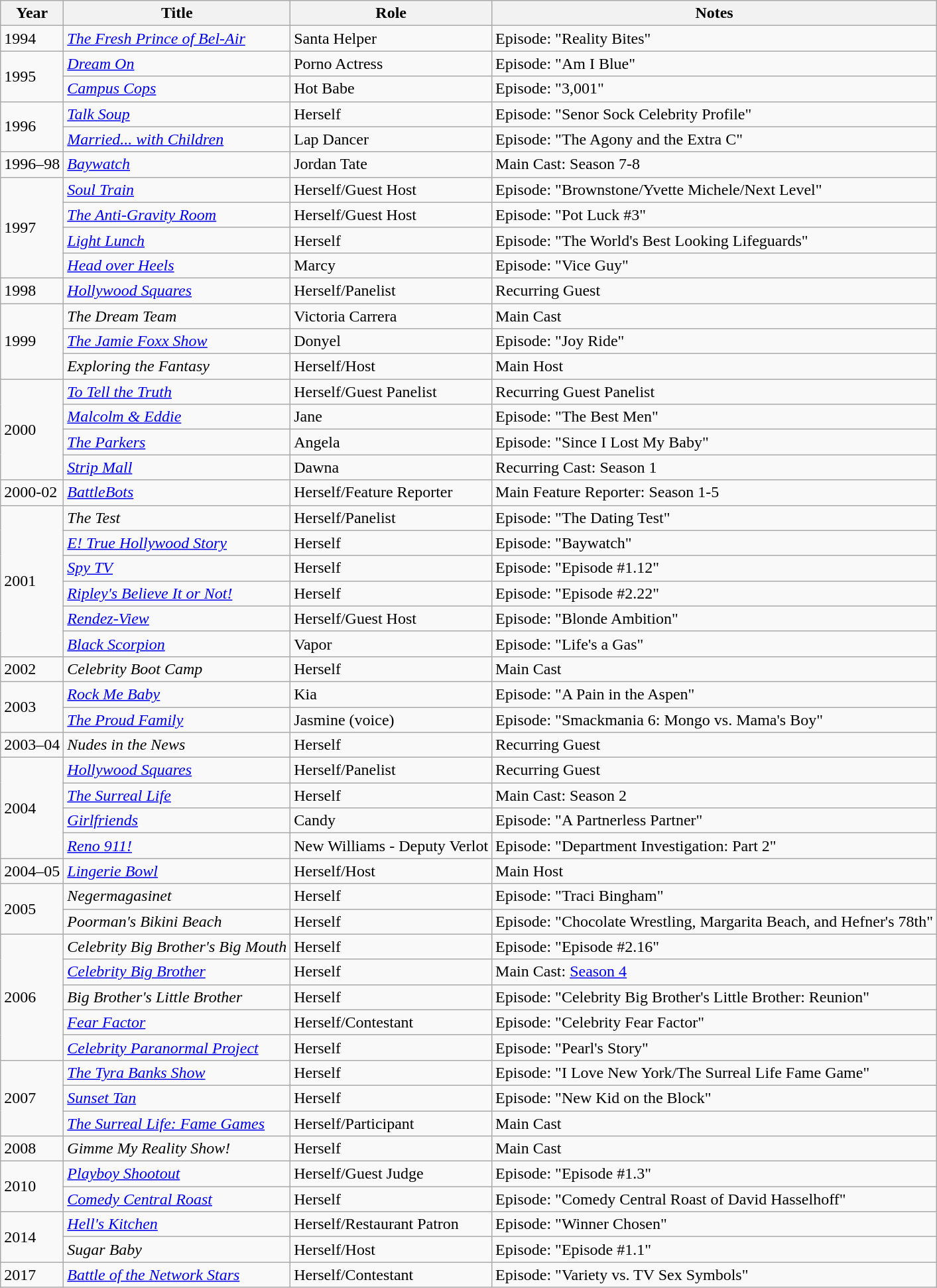<table class="wikitable sortable">
<tr>
<th>Year</th>
<th>Title</th>
<th>Role</th>
<th>Notes</th>
</tr>
<tr>
<td>1994</td>
<td><em><a href='#'>The Fresh Prince of Bel-Air</a></em></td>
<td>Santa Helper</td>
<td>Episode: "Reality Bites"</td>
</tr>
<tr>
<td rowspan="2">1995</td>
<td><em><a href='#'>Dream On</a></em></td>
<td>Porno Actress</td>
<td>Episode: "Am I Blue"</td>
</tr>
<tr>
<td><em><a href='#'>Campus Cops</a></em></td>
<td>Hot Babe</td>
<td>Episode: "3,001"</td>
</tr>
<tr>
<td rowspan="2">1996</td>
<td><em><a href='#'>Talk Soup</a></em></td>
<td>Herself</td>
<td>Episode: "Senor Sock Celebrity Profile"</td>
</tr>
<tr>
<td><em><a href='#'>Married... with Children</a></em></td>
<td>Lap Dancer</td>
<td>Episode: "The Agony and the Extra C"</td>
</tr>
<tr>
<td>1996–98</td>
<td><em><a href='#'>Baywatch</a></em></td>
<td>Jordan Tate</td>
<td>Main Cast: Season 7-8</td>
</tr>
<tr>
<td rowspan="4">1997</td>
<td><em><a href='#'>Soul Train</a></em></td>
<td>Herself/Guest Host</td>
<td>Episode: "Brownstone/Yvette Michele/Next Level"</td>
</tr>
<tr>
<td><em><a href='#'>The Anti-Gravity Room</a></em></td>
<td>Herself/Guest Host</td>
<td>Episode: "Pot Luck #3"</td>
</tr>
<tr>
<td><em><a href='#'>Light Lunch</a></em></td>
<td>Herself</td>
<td>Episode: "The World's Best Looking Lifeguards"</td>
</tr>
<tr>
<td><em><a href='#'>Head over Heels</a></em></td>
<td>Marcy</td>
<td>Episode: "Vice Guy"</td>
</tr>
<tr>
<td>1998</td>
<td><em><a href='#'>Hollywood Squares</a></em></td>
<td>Herself/Panelist</td>
<td>Recurring Guest</td>
</tr>
<tr>
<td rowspan="3">1999</td>
<td><em>The Dream Team</em></td>
<td>Victoria Carrera</td>
<td>Main Cast</td>
</tr>
<tr>
<td><em><a href='#'>The Jamie Foxx Show</a></em></td>
<td>Donyel</td>
<td>Episode: "Joy Ride"</td>
</tr>
<tr>
<td><em>Exploring the Fantasy</em></td>
<td>Herself/Host</td>
<td>Main Host</td>
</tr>
<tr>
<td rowspan="4">2000</td>
<td><em><a href='#'>To Tell the Truth</a></em></td>
<td>Herself/Guest Panelist</td>
<td>Recurring Guest Panelist</td>
</tr>
<tr>
<td><em><a href='#'>Malcolm & Eddie</a></em></td>
<td>Jane</td>
<td>Episode: "The Best Men"</td>
</tr>
<tr>
<td><em><a href='#'>The Parkers</a></em></td>
<td>Angela</td>
<td>Episode: "Since I Lost My Baby"</td>
</tr>
<tr>
<td><em><a href='#'>Strip Mall</a></em></td>
<td>Dawna</td>
<td>Recurring Cast: Season 1</td>
</tr>
<tr>
<td>2000-02</td>
<td><em><a href='#'>BattleBots</a></em></td>
<td>Herself/Feature Reporter</td>
<td>Main Feature Reporter: Season 1-5</td>
</tr>
<tr>
<td rowspan="6">2001</td>
<td><em>The Test</em></td>
<td>Herself/Panelist</td>
<td>Episode: "The Dating Test"</td>
</tr>
<tr>
<td><em><a href='#'>E! True Hollywood Story</a></em></td>
<td>Herself</td>
<td>Episode: "Baywatch"</td>
</tr>
<tr>
<td><em><a href='#'>Spy TV</a></em></td>
<td>Herself</td>
<td>Episode: "Episode #1.12"</td>
</tr>
<tr>
<td><em><a href='#'>Ripley's Believe It or Not!</a></em></td>
<td>Herself</td>
<td>Episode: "Episode #2.22"</td>
</tr>
<tr>
<td><em><a href='#'>Rendez-View</a></em></td>
<td>Herself/Guest Host</td>
<td>Episode: "Blonde Ambition"</td>
</tr>
<tr>
<td><em><a href='#'>Black Scorpion</a></em></td>
<td>Vapor</td>
<td>Episode: "Life's a Gas"</td>
</tr>
<tr>
<td>2002</td>
<td><em>Celebrity Boot Camp</em></td>
<td>Herself</td>
<td>Main Cast</td>
</tr>
<tr>
<td rowspan="2">2003</td>
<td><em><a href='#'>Rock Me Baby</a></em></td>
<td>Kia</td>
<td>Episode: "A Pain in the Aspen"</td>
</tr>
<tr>
<td><em><a href='#'>The Proud Family</a></em></td>
<td>Jasmine (voice)</td>
<td>Episode: "Smackmania 6: Mongo vs. Mama's Boy"</td>
</tr>
<tr>
<td>2003–04</td>
<td><em>Nudes in the News</em></td>
<td>Herself</td>
<td>Recurring Guest</td>
</tr>
<tr>
<td rowspan="4">2004</td>
<td><em><a href='#'>Hollywood Squares</a></em></td>
<td>Herself/Panelist</td>
<td>Recurring Guest</td>
</tr>
<tr>
<td><em><a href='#'>The Surreal Life</a></em></td>
<td>Herself</td>
<td>Main Cast: Season 2</td>
</tr>
<tr>
<td><em><a href='#'>Girlfriends</a></em></td>
<td>Candy</td>
<td>Episode: "A Partnerless Partner"</td>
</tr>
<tr>
<td><em><a href='#'>Reno 911!</a></em></td>
<td>New Williams - Deputy Verlot</td>
<td>Episode: "Department Investigation: Part 2"</td>
</tr>
<tr>
<td>2004–05</td>
<td><em><a href='#'>Lingerie Bowl</a></em></td>
<td>Herself/Host</td>
<td>Main Host</td>
</tr>
<tr>
<td rowspan="2">2005</td>
<td><em>Negermagasinet</em></td>
<td>Herself</td>
<td>Episode: "Traci Bingham"</td>
</tr>
<tr>
<td><em>Poorman's Bikini Beach</em></td>
<td>Herself</td>
<td>Episode: "Chocolate Wrestling, Margarita Beach, and Hefner's 78th"</td>
</tr>
<tr>
<td rowspan="5">2006</td>
<td><em>Celebrity Big Brother's Big Mouth</em></td>
<td>Herself</td>
<td>Episode: "Episode #2.16"</td>
</tr>
<tr>
<td><em><a href='#'>Celebrity Big Brother</a></em></td>
<td>Herself</td>
<td>Main Cast: <a href='#'>Season 4</a></td>
</tr>
<tr>
<td><em>Big Brother's Little Brother</em></td>
<td>Herself</td>
<td>Episode: "Celebrity Big Brother's Little Brother: Reunion"</td>
</tr>
<tr>
<td><em><a href='#'>Fear Factor</a></em></td>
<td>Herself/Contestant</td>
<td>Episode: "Celebrity Fear Factor"</td>
</tr>
<tr>
<td><em><a href='#'>Celebrity Paranormal Project</a></em></td>
<td>Herself</td>
<td>Episode: "Pearl's Story"</td>
</tr>
<tr>
<td rowspan="3">2007</td>
<td><em><a href='#'>The Tyra Banks Show</a></em></td>
<td>Herself</td>
<td>Episode: "I Love New York/The Surreal Life Fame Game"</td>
</tr>
<tr>
<td><em><a href='#'>Sunset Tan</a></em></td>
<td>Herself</td>
<td>Episode: "New Kid on the Block"</td>
</tr>
<tr>
<td><em><a href='#'>The Surreal Life: Fame Games</a></em></td>
<td>Herself/Participant</td>
<td>Main Cast</td>
</tr>
<tr>
<td>2008</td>
<td><em>Gimme My Reality Show!</em></td>
<td>Herself</td>
<td>Main Cast</td>
</tr>
<tr>
<td rowspan="2">2010</td>
<td><em><a href='#'>Playboy Shootout</a></em></td>
<td>Herself/Guest Judge</td>
<td>Episode: "Episode #1.3"</td>
</tr>
<tr>
<td><em><a href='#'>Comedy Central Roast</a></em></td>
<td>Herself</td>
<td>Episode: "Comedy Central Roast of David Hasselhoff"</td>
</tr>
<tr>
<td rowspan="2">2014</td>
<td><em><a href='#'>Hell's Kitchen</a></em></td>
<td>Herself/Restaurant Patron</td>
<td>Episode: "Winner Chosen"</td>
</tr>
<tr>
<td><em>Sugar Baby</em></td>
<td>Herself/Host</td>
<td>Episode: "Episode #1.1"</td>
</tr>
<tr>
<td>2017</td>
<td><em><a href='#'>Battle of the Network Stars</a></em></td>
<td>Herself/Contestant</td>
<td>Episode: "Variety vs. TV Sex Symbols"</td>
</tr>
</table>
